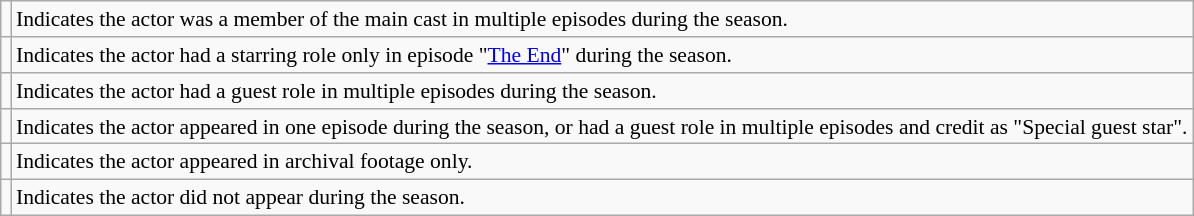<table class="wikitable" style="font-size:90%;" align="left">
<tr>
<td></td>
<td>Indicates the actor was a member of the main cast in multiple episodes during the season.</td>
</tr>
<tr>
<td></td>
<td>Indicates the actor had a starring role only in episode "<a href='#'>The End</a>" during the season.</td>
</tr>
<tr>
<td></td>
<td>Indicates the actor had a guest role in multiple episodes during the season.</td>
</tr>
<tr>
<td></td>
<td>Indicates the actor appeared in one episode during the season, or had a guest role in multiple episodes and credit as "Special guest star".</td>
</tr>
<tr>
<td></td>
<td>Indicates the actor appeared in archival footage only.</td>
</tr>
<tr>
<td></td>
<td>Indicates the actor did not appear during the season.</td>
</tr>
</table>
